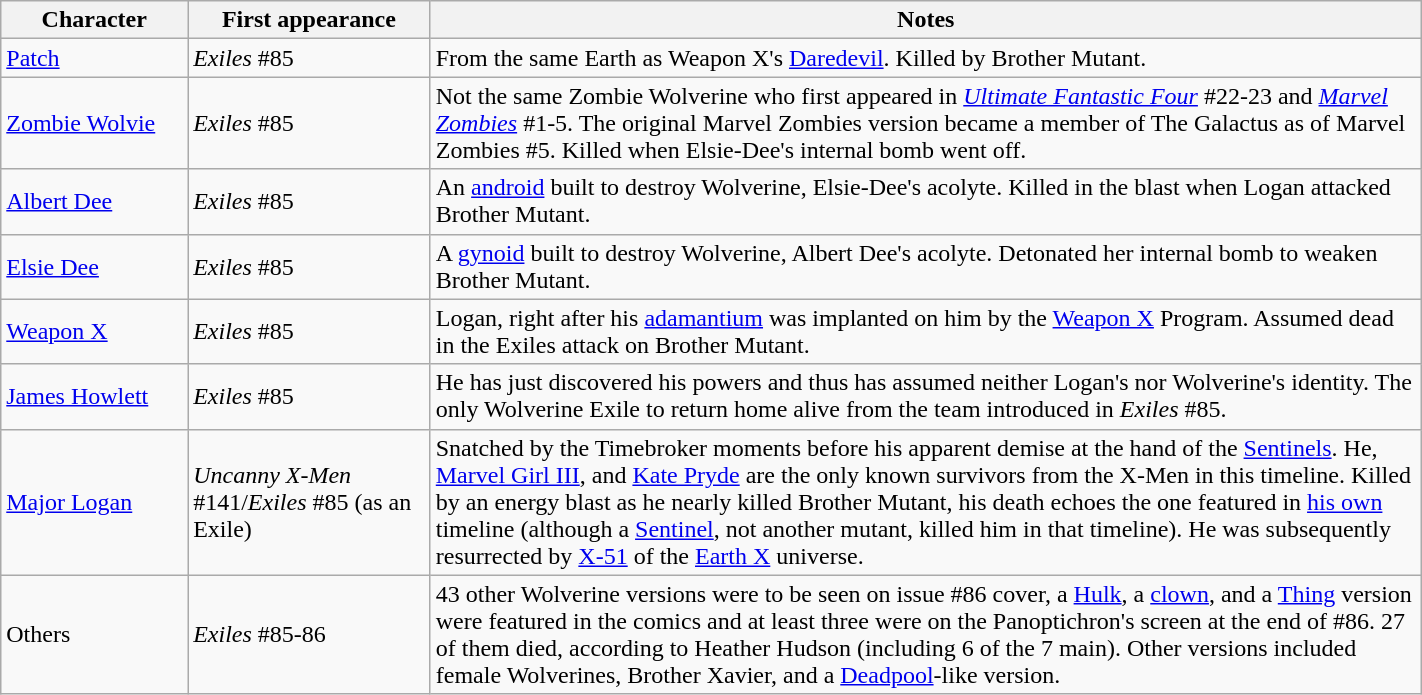<table class="wikitable" width=75%>
<tr>
<th width=5%>Character</th>
<th width=8%>First appearance</th>
<th width=35%>Notes</th>
</tr>
<tr>
<td><a href='#'>Patch</a></td>
<td><em>Exiles</em> #85</td>
<td>From the same Earth as Weapon X's <a href='#'>Daredevil</a>. Killed by Brother Mutant.</td>
</tr>
<tr>
<td><a href='#'>Zombie Wolvie</a></td>
<td><em>Exiles</em> #85</td>
<td>Not the same Zombie Wolverine who first appeared in <em><a href='#'>Ultimate Fantastic Four</a></em> #22-23 and <em><a href='#'>Marvel Zombies</a></em> #1-5. The original Marvel Zombies version became a member of The Galactus as of Marvel Zombies #5. Killed when Elsie-Dee's internal bomb went off.</td>
</tr>
<tr>
<td><a href='#'>Albert Dee</a></td>
<td><em>Exiles</em> #85</td>
<td>An <a href='#'>android</a> built to destroy Wolverine, Elsie-Dee's acolyte. Killed in the blast when Logan attacked Brother Mutant.</td>
</tr>
<tr>
<td><a href='#'>Elsie Dee</a></td>
<td><em>Exiles</em> #85</td>
<td>A <a href='#'>gynoid</a> built to destroy Wolverine, Albert Dee's acolyte. Detonated her internal bomb to weaken Brother Mutant.</td>
</tr>
<tr>
<td><a href='#'>Weapon X</a></td>
<td><em>Exiles</em> #85</td>
<td>Logan, right after his <a href='#'>adamantium</a> was implanted on him by the <a href='#'>Weapon X</a> Program. Assumed dead in the Exiles attack on Brother Mutant.</td>
</tr>
<tr>
<td><a href='#'>James Howlett</a></td>
<td><em>Exiles</em> #85</td>
<td>He has just discovered his powers and thus has assumed neither Logan's nor Wolverine's identity. The only Wolverine Exile to return home alive from the team introduced in <em>Exiles</em> #85.</td>
</tr>
<tr>
<td><a href='#'>Major Logan</a></td>
<td><em>Uncanny X-Men</em> #141/<em>Exiles</em> #85 (as an Exile)</td>
<td>Snatched by the Timebroker moments before his apparent demise at the hand of the <a href='#'>Sentinels</a>. He, <a href='#'>Marvel Girl III</a>, and <a href='#'>Kate Pryde</a> are the only known survivors from the X-Men in this timeline. Killed by an energy blast as he nearly killed Brother Mutant, his death echoes the one featured in <a href='#'>his own</a> timeline (although a <a href='#'>Sentinel</a>, not another mutant, killed him in that timeline). He was subsequently resurrected by <a href='#'>X-51</a> of the <a href='#'>Earth X</a> universe.</td>
</tr>
<tr>
<td>Others</td>
<td><em>Exiles</em> #85-86</td>
<td>43 other Wolverine versions were to be seen on issue #86 cover, a <a href='#'>Hulk</a>, a <a href='#'>clown</a>, and a <a href='#'>Thing</a> version were featured in the comics and at least three were on the Panoptichron's screen at the end of #86. 27 of them died, according to Heather Hudson (including 6 of the 7 main). Other versions included female Wolverines, Brother Xavier, and a <a href='#'>Deadpool</a>-like version.</td>
</tr>
</table>
